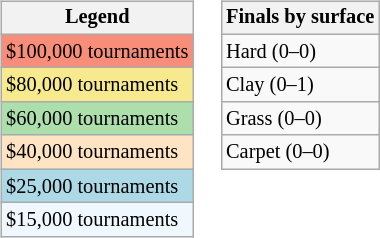<table>
<tr valign=top>
<td><br><table class=wikitable style="font-size:85%;">
<tr>
<th>Legend</th>
</tr>
<tr style="background:#f88e79;">
<td>$100,000 tournaments</td>
</tr>
<tr style="background:#f7e98e;">
<td>$80,000 tournaments</td>
</tr>
<tr style="background:#addfad">
<td>$60,000 tournaments</td>
</tr>
<tr style="background:#ffe4c4;">
<td>$40,000 tournaments</td>
</tr>
<tr style="background:lightblue;">
<td>$25,000 tournaments</td>
</tr>
<tr style="background:#f0f8ff;">
<td>$15,000 tournaments</td>
</tr>
</table>
</td>
<td><br><table class=wikitable style="font-size:85%;">
<tr>
<th>Finals by surface</th>
</tr>
<tr>
<td>Hard (0–0)</td>
</tr>
<tr>
<td>Clay (0–1)</td>
</tr>
<tr>
<td>Grass (0–0)</td>
</tr>
<tr>
<td>Carpet (0–0)</td>
</tr>
</table>
</td>
</tr>
</table>
